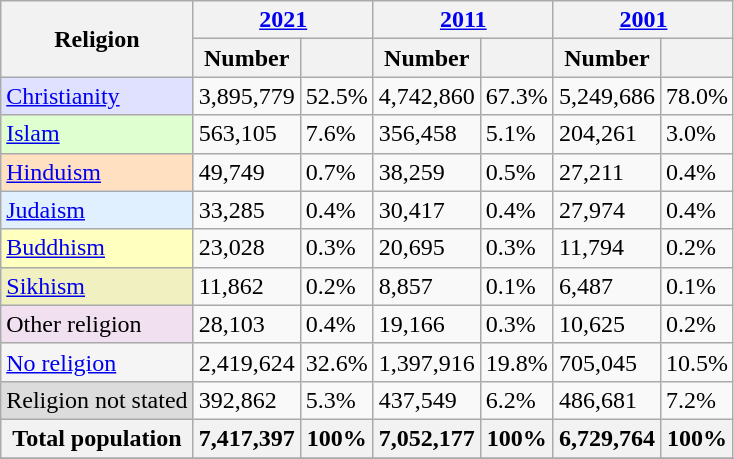<table class="wikitable sortable">
<tr>
<th rowspan="2">Religion</th>
<th colspan="2"><a href='#'>2021</a></th>
<th colspan="2"><a href='#'>2011</a></th>
<th colspan="2"><a href='#'>2001</a></th>
</tr>
<tr>
<th>Number</th>
<th></th>
<th>Number</th>
<th></th>
<th>Number</th>
<th></th>
</tr>
<tr>
<td style="background:#E0E0FF;"><a href='#'>Christianity</a></td>
<td>3,895,779</td>
<td>52.5%</td>
<td>4,742,860</td>
<td>67.3%</td>
<td>5,249,686</td>
<td>78.0%</td>
</tr>
<tr>
<td style="background:#E0FFD0;"><a href='#'>Islam</a></td>
<td>563,105</td>
<td>7.6%</td>
<td>356,458</td>
<td>5.1%</td>
<td>204,261</td>
<td>3.0%</td>
</tr>
<tr>
<td style="background:#FFE0C0;"><a href='#'>Hinduism</a></td>
<td>49,749</td>
<td>0.7%</td>
<td>38,259</td>
<td>0.5%</td>
<td>27,211</td>
<td>0.4%</td>
</tr>
<tr>
<td style="background:#E0F0FF;"><a href='#'>Judaism</a></td>
<td>33,285</td>
<td>0.4%</td>
<td>30,417</td>
<td>0.4%</td>
<td>27,974</td>
<td>0.4%</td>
</tr>
<tr>
<td style="background:#FFFFC0;"><a href='#'>Buddhism</a></td>
<td>23,028</td>
<td>0.3%</td>
<td>20,695</td>
<td>0.3%</td>
<td>11,794</td>
<td>0.2%</td>
</tr>
<tr>
<td style="background:#F0F0C0;"><a href='#'>Sikhism</a></td>
<td>11,862</td>
<td>0.2%</td>
<td>8,857</td>
<td>0.1%</td>
<td>6,487</td>
<td>0.1%</td>
</tr>
<tr>
<td style="background:#F0E0F0;">Other religion</td>
<td>28,103</td>
<td>0.4%</td>
<td>19,166</td>
<td>0.3%</td>
<td>10,625</td>
<td>0.2%</td>
</tr>
<tr>
<td style="background:#F5F5F5;"><a href='#'>No religion</a></td>
<td>2,419,624</td>
<td>32.6%</td>
<td>1,397,916</td>
<td>19.8%</td>
<td>705,045</td>
<td>10.5%</td>
</tr>
<tr>
<td style="background:#DCDCDC;">Religion not stated</td>
<td>392,862</td>
<td>5.3%</td>
<td>437,549</td>
<td>6.2%</td>
<td>486,681</td>
<td>7.2%</td>
</tr>
<tr>
<th>Total population</th>
<th><strong>7,417,397</strong></th>
<th><strong>100%</strong></th>
<th><strong>7,052,177</strong></th>
<th><strong>100%</strong></th>
<th><strong>6,729,764</strong></th>
<th><strong>100%</strong></th>
</tr>
<tr>
</tr>
</table>
